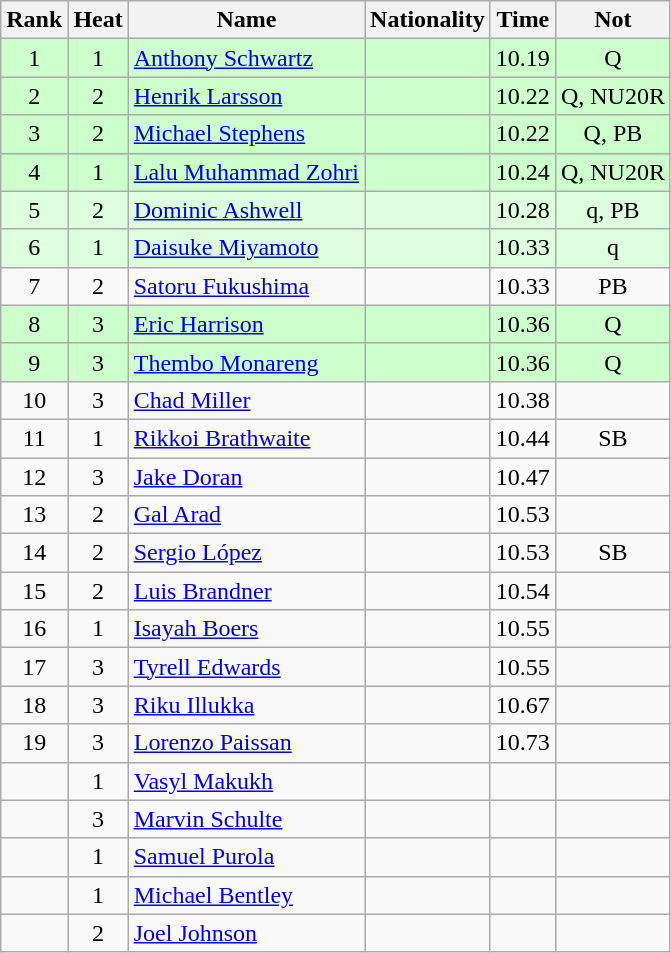<table class="wikitable sortable" style="text-align:center">
<tr>
<th>Rank</th>
<th>Heat</th>
<th>Name</th>
<th>Nationality</th>
<th>Time</th>
<th>Not</th>
</tr>
<tr bgcolor=ccffcc>
<td>1</td>
<td>1</td>
<td align=left><a href='#'>Anthony Schwartz</a></td>
<td align=left></td>
<td>10.19</td>
<td>Q</td>
</tr>
<tr bgcolor=ccffcc>
<td>2</td>
<td>2</td>
<td align=left><a href='#'>Henrik Larsson</a></td>
<td align=left></td>
<td>10.22</td>
<td>Q, NU20R</td>
</tr>
<tr bgcolor=ccffcc>
<td>3</td>
<td>2</td>
<td align=left><a href='#'>Michael Stephens</a></td>
<td align=left></td>
<td>10.22</td>
<td>Q, PB</td>
</tr>
<tr bgcolor=ccffcc>
<td>4</td>
<td>1</td>
<td align=left><a href='#'>Lalu Muhammad Zohri</a></td>
<td align=left></td>
<td>10.24</td>
<td>Q, NU20R</td>
</tr>
<tr bgcolor=ddffdd>
<td>5</td>
<td>2</td>
<td align=left><a href='#'>Dominic Ashwell</a></td>
<td align=left></td>
<td>10.28</td>
<td>q, PB</td>
</tr>
<tr bgcolor=ddffdd>
<td>6</td>
<td>1</td>
<td align=left><a href='#'>Daisuke Miyamoto</a></td>
<td align=left></td>
<td>10.33</td>
<td>q</td>
</tr>
<tr>
<td>7</td>
<td>2</td>
<td align=left><a href='#'>Satoru Fukushima</a></td>
<td align=left></td>
<td>10.33</td>
<td>PB</td>
</tr>
<tr bgcolor=ccffcc>
<td>8</td>
<td>3</td>
<td align=left><a href='#'>Eric Harrison</a></td>
<td align=left></td>
<td>10.36</td>
<td>Q</td>
</tr>
<tr bgcolor=ccffcc>
<td>9</td>
<td>3</td>
<td align=left><a href='#'>Thembo Monareng</a></td>
<td align=left></td>
<td>10.36</td>
<td>Q</td>
</tr>
<tr>
<td>10</td>
<td>3</td>
<td align=left><a href='#'>Chad Miller</a></td>
<td align=left></td>
<td>10.38</td>
<td></td>
</tr>
<tr>
<td>11</td>
<td>1</td>
<td align=left><a href='#'>Rikkoi Brathwaite</a></td>
<td align=left></td>
<td>10.44</td>
<td>SB</td>
</tr>
<tr>
<td>12</td>
<td>3</td>
<td align=left><a href='#'>Jake Doran</a></td>
<td align=left></td>
<td>10.47</td>
<td></td>
</tr>
<tr>
<td>13</td>
<td>2</td>
<td align=left><a href='#'>Gal Arad</a></td>
<td align=left></td>
<td>10.53</td>
<td></td>
</tr>
<tr>
<td>14</td>
<td>2</td>
<td align=left><a href='#'>Sergio López</a></td>
<td align=left></td>
<td>10.53</td>
<td>SB</td>
</tr>
<tr>
<td>15</td>
<td>2</td>
<td align=left><a href='#'>Luis Brandner</a></td>
<td align=left></td>
<td>10.54</td>
<td></td>
</tr>
<tr>
<td>16</td>
<td>1</td>
<td align=left><a href='#'>Isayah Boers</a></td>
<td align=left></td>
<td>10.55</td>
<td></td>
</tr>
<tr>
<td>17</td>
<td>3</td>
<td align=left><a href='#'>Tyrell Edwards</a></td>
<td align=left></td>
<td>10.55</td>
<td></td>
</tr>
<tr>
<td>18</td>
<td>3</td>
<td align=left><a href='#'>Riku Illukka</a></td>
<td align=left></td>
<td>10.67</td>
<td></td>
</tr>
<tr>
<td>19</td>
<td>3</td>
<td align=left><a href='#'>Lorenzo Paissan</a></td>
<td align=left></td>
<td>10.73</td>
<td></td>
</tr>
<tr>
<td></td>
<td>1</td>
<td align=left><a href='#'>Vasyl Makukh</a></td>
<td align=left></td>
<td></td>
<td></td>
</tr>
<tr>
<td></td>
<td>3</td>
<td align=left><a href='#'>Marvin Schulte</a></td>
<td align=left></td>
<td></td>
<td></td>
</tr>
<tr>
<td></td>
<td>1</td>
<td align=left><a href='#'>Samuel Purola</a></td>
<td align=left></td>
<td></td>
<td></td>
</tr>
<tr>
<td></td>
<td>1</td>
<td align=left><a href='#'>Michael Bentley</a></td>
<td align=left></td>
<td></td>
<td></td>
</tr>
<tr>
<td></td>
<td>2</td>
<td align=left><a href='#'>Joel Johnson</a></td>
<td align=left></td>
<td></td>
<td></td>
</tr>
</table>
